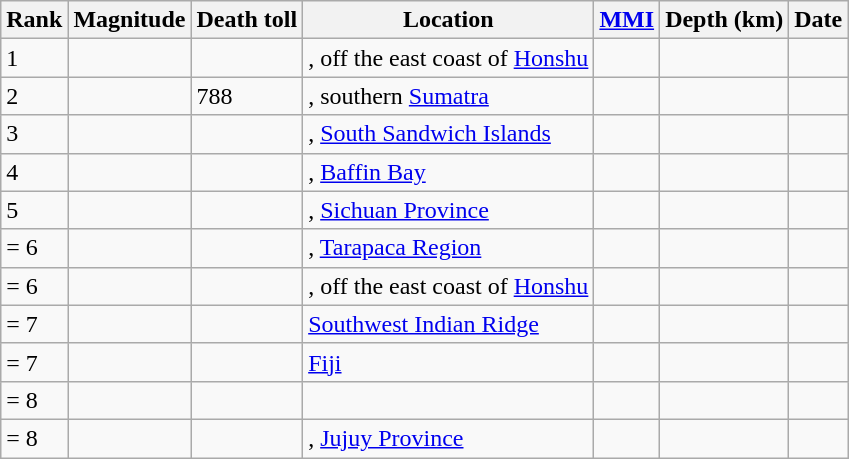<table class="sortable wikitable" style="font-size:100%;">
<tr>
<th>Rank</th>
<th>Magnitude</th>
<th>Death toll</th>
<th>Location</th>
<th><a href='#'>MMI</a></th>
<th>Depth (km)</th>
<th>Date</th>
</tr>
<tr>
<td>1</td>
<td></td>
<td></td>
<td>, off the east coast of <a href='#'>Honshu</a></td>
<td></td>
<td></td>
<td></td>
</tr>
<tr>
<td>2</td>
<td></td>
<td>788</td>
<td>, southern <a href='#'>Sumatra</a></td>
<td></td>
<td></td>
<td></td>
</tr>
<tr>
<td>3</td>
<td></td>
<td></td>
<td>, <a href='#'>South Sandwich Islands</a></td>
<td></td>
<td></td>
<td></td>
</tr>
<tr>
<td>4</td>
<td></td>
<td></td>
<td>, <a href='#'>Baffin Bay</a></td>
<td></td>
<td></td>
<td></td>
</tr>
<tr>
<td>5</td>
<td></td>
<td></td>
<td>, <a href='#'>Sichuan Province</a></td>
<td></td>
<td></td>
<td></td>
</tr>
<tr>
<td>= 6</td>
<td></td>
<td></td>
<td>, <a href='#'>Tarapaca Region</a></td>
<td></td>
<td></td>
<td></td>
</tr>
<tr>
<td>= 6</td>
<td></td>
<td></td>
<td>, off the east coast of <a href='#'>Honshu</a></td>
<td></td>
<td></td>
<td></td>
</tr>
<tr>
<td>= 7</td>
<td></td>
<td></td>
<td><a href='#'>Southwest Indian Ridge</a></td>
<td></td>
<td></td>
<td></td>
</tr>
<tr>
<td>= 7</td>
<td></td>
<td></td>
<td> <a href='#'>Fiji</a></td>
<td></td>
<td></td>
<td></td>
</tr>
<tr>
<td>= 8</td>
<td></td>
<td></td>
<td></td>
<td></td>
<td></td>
<td></td>
</tr>
<tr>
<td>= 8</td>
<td></td>
<td></td>
<td>, <a href='#'>Jujuy Province</a></td>
<td></td>
<td></td>
<td></td>
</tr>
</table>
